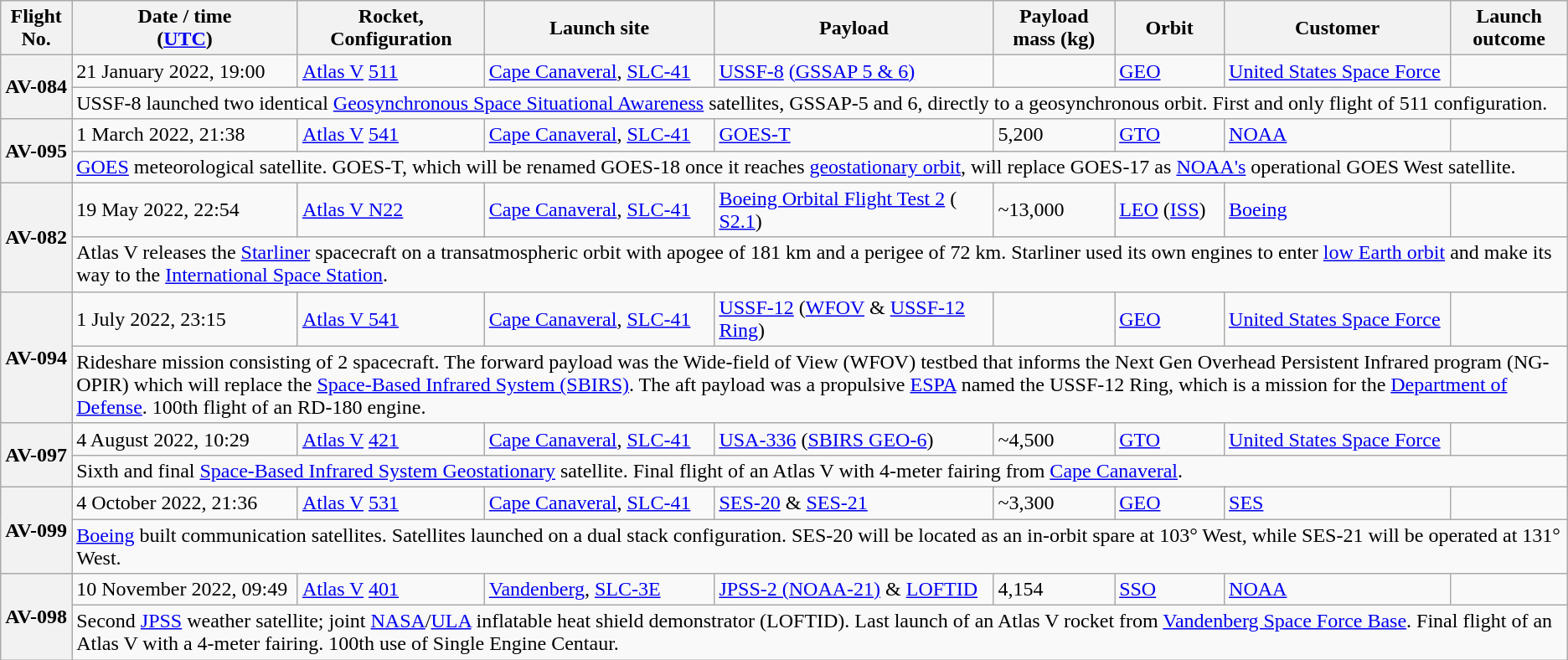<table class="wikitable sticky-header">
<tr>
<th scope="col">Flight No.</th>
<th scope="col">Date / time<br>(<a href='#'>UTC</a>)</th>
<th scope="col">Rocket,<br>Configuration</th>
<th scope="col">Launch site</th>
<th scope="col">Payload</th>
<th scope="col">Payload<br>mass (kg)</th>
<th scope="col">Orbit</th>
<th scope="col">Customer</th>
<th scope="col">Launch<br>outcome</th>
</tr>
<tr>
<th scope="row" rowspan = 2 style="text-align:center;">AV-084</th>
<td>21 January 2022, 19:00</td>
<td><a href='#'>Atlas V</a> <a href='#'>511</a></td>
<td><a href='#'>Cape Canaveral</a>, <a href='#'>SLC-41</a></td>
<td><a href='#'>USSF-8</a> <a href='#'>(GSSAP 5 & 6)</a></td>
<td></td>
<td><a href='#'>GEO</a></td>
<td><a href='#'>United States Space Force</a></td>
<td></td>
</tr>
<tr>
<td colspan="8">USSF-8 launched two identical <a href='#'>Geosynchronous Space Situational Awareness</a> satellites, GSSAP-5 and 6, directly to a geosynchronous orbit. First and only flight of 511 configuration.</td>
</tr>
<tr>
<th scope="row" rowspan = 2 style="text-align:center;">AV-095</th>
<td>1 March 2022, 21:38</td>
<td><a href='#'>Atlas V</a> <a href='#'>541</a></td>
<td><a href='#'>Cape Canaveral</a>, <a href='#'>SLC-41</a></td>
<td><a href='#'>GOES-T</a></td>
<td>5,200</td>
<td><a href='#'>GTO</a></td>
<td><a href='#'>NOAA</a></td>
<td></td>
</tr>
<tr>
<td colspan="8"><a href='#'>GOES</a> meteorological satellite. GOES-T, which will be renamed GOES-18 once it reaches <a href='#'>geostationary orbit</a>, will replace GOES-17 as <a href='#'>NOAA's</a> operational GOES West satellite.</td>
</tr>
<tr>
<th scope="row" rowspan = 2 style="text-align:center;">AV-082</th>
<td>19 May 2022, 22:54</td>
<td><a href='#'>Atlas V N22</a></td>
<td><a href='#'>Cape Canaveral</a>, <a href='#'>SLC-41</a></td>
<td><a href='#'>Boeing Orbital Flight Test 2</a> ( <a href='#'>S2.1</a>)</td>
<td>~13,000</td>
<td><a href='#'>LEO</a> (<a href='#'>ISS</a>)</td>
<td><a href='#'>Boeing</a></td>
<td></td>
</tr>
<tr>
<td colspan="8">Atlas V releases the <a href='#'>Starliner</a> spacecraft on a transatmospheric orbit with apogee of 181 km and a perigee of 72 km. Starliner used its own engines to enter <a href='#'>low Earth orbit</a> and make its way to the <a href='#'>International Space Station</a>.</td>
</tr>
<tr>
<th scope="row" rowspan = 2 style="text-align:center;">AV-094</th>
<td>1 July 2022, 23:15</td>
<td><a href='#'>Atlas V 541</a></td>
<td><a href='#'>Cape Canaveral</a>, <a href='#'>SLC-41</a></td>
<td><a href='#'>USSF-12</a> (<a href='#'>WFOV</a> & <a href='#'>USSF-12 Ring</a>)</td>
<td></td>
<td><a href='#'>GEO</a></td>
<td><a href='#'>United States Space Force</a></td>
<td></td>
</tr>
<tr>
<td colspan="8">Rideshare mission consisting of 2 spacecraft. The forward payload was the Wide-field of View (WFOV) testbed that informs the Next Gen Overhead Persistent Infrared program (NG-OPIR) which will replace the <a href='#'>Space-Based Infrared System (SBIRS)</a>. The aft payload was a propulsive <a href='#'>ESPA</a> named the USSF-12 Ring, which is a mission for the <a href='#'>Department of Defense</a>. 100th flight of an RD-180 engine.</td>
</tr>
<tr>
<th scope="row" rowspan = 2 style="text-align:center;">AV-097</th>
<td>4 August 2022, 10:29</td>
<td><a href='#'>Atlas V</a> <a href='#'>421</a></td>
<td><a href='#'>Cape Canaveral</a>, <a href='#'>SLC-41</a></td>
<td><a href='#'>USA-336</a> (<a href='#'>SBIRS GEO-6</a>)</td>
<td>~4,500</td>
<td><a href='#'>GTO</a></td>
<td><a href='#'>United States Space Force</a></td>
<td></td>
</tr>
<tr>
<td colspan="8">Sixth and final <a href='#'>Space-Based Infrared System Geostationary</a> satellite. Final flight of an Atlas V with 4-meter fairing from <a href='#'>Cape Canaveral</a>.</td>
</tr>
<tr>
<th scope="row" rowspan = 2 style="text-align:center;">AV-099</th>
<td>4 October 2022, 21:36</td>
<td><a href='#'>Atlas V</a> <a href='#'>531</a></td>
<td><a href='#'>Cape Canaveral</a>, <a href='#'>SLC-41</a></td>
<td><a href='#'>SES-20</a> & <a href='#'>SES-21</a></td>
<td>~3,300</td>
<td><a href='#'>GEO</a></td>
<td><a href='#'>SES</a></td>
<td></td>
</tr>
<tr>
<td colspan="8"><a href='#'>Boeing</a> built communication satellites. Satellites launched on a dual stack configuration. SES-20 will be located as an in-orbit spare at 103° West, while SES-21 will be operated at 131° West.</td>
</tr>
<tr>
<th scope="row" rowspan = 2 style="text-align:center;">AV-098</th>
<td>10 November 2022, 09:49</td>
<td><a href='#'>Atlas V</a> <a href='#'>401</a></td>
<td><a href='#'>Vandenberg</a>, <a href='#'>SLC-3E</a></td>
<td><a href='#'>JPSS-2 (NOAA-21)</a> & <a href='#'>LOFTID</a></td>
<td>4,154</td>
<td><a href='#'>SSO</a></td>
<td><a href='#'>NOAA</a></td>
<td></td>
</tr>
<tr>
<td colspan="8">Second <a href='#'>JPSS</a> weather satellite; joint <a href='#'>NASA</a>/<a href='#'>ULA</a> inflatable heat shield demonstrator (LOFTID). Last launch of an Atlas V rocket from <a href='#'>Vandenberg Space Force Base</a>. Final flight of an Atlas V with a 4-meter fairing. 100th use of Single Engine Centaur.</td>
</tr>
</table>
